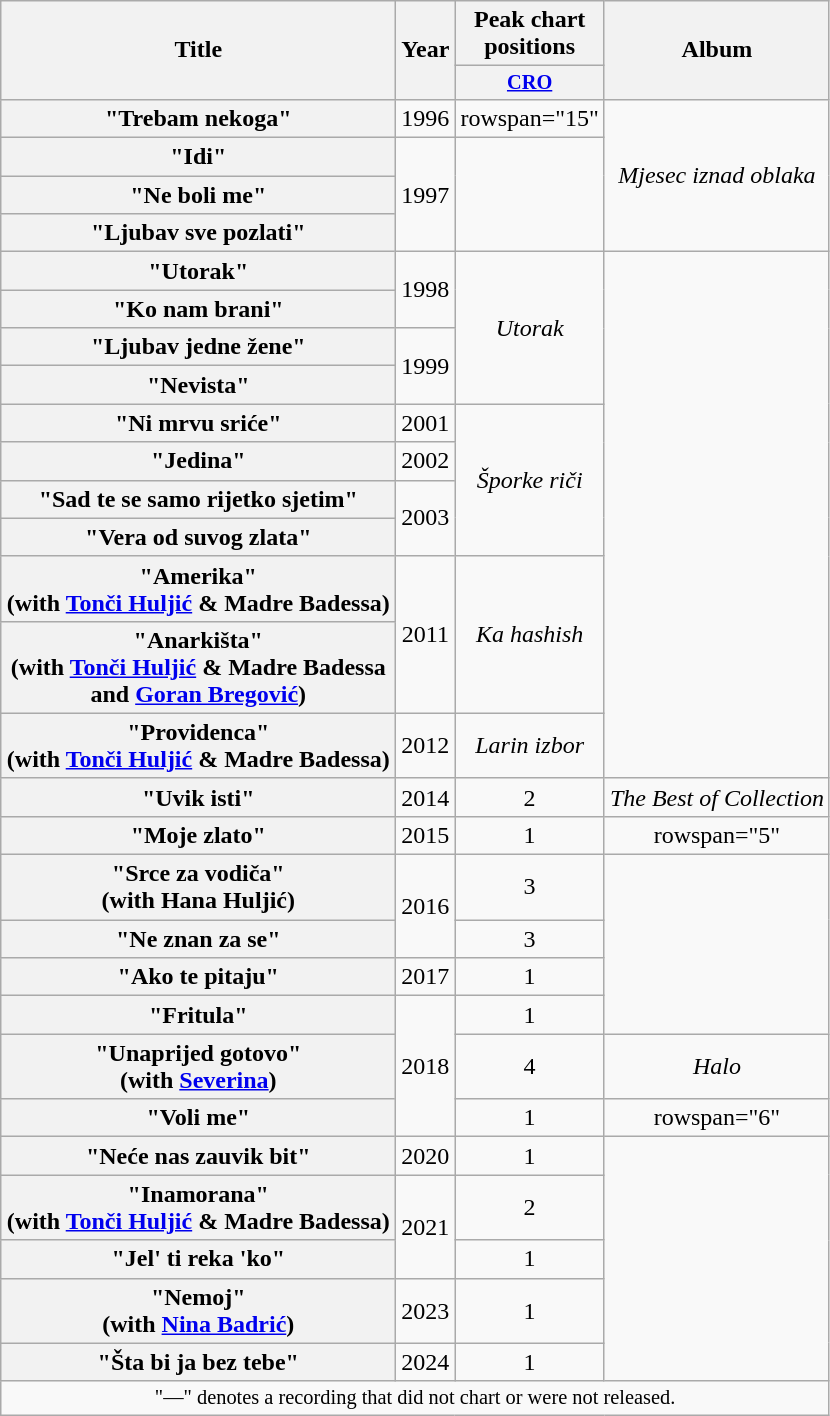<table class="wikitable plainrowheaders" style="text-align:center;">
<tr>
<th scope="col" rowspan="2" style="width:16em;">Title</th>
<th scope="col" rowspan="2" style="width:1em;">Year</th>
<th scope="col" colspan="1">Peak chart positions</th>
<th scope="col" rowspan="2">Album</th>
</tr>
<tr>
<th scope="col" style="width:3em;font-size:85%;"><a href='#'>CRO</a><br></th>
</tr>
<tr>
<th scope="row">"Trebam nekoga"</th>
<td>1996</td>
<td>rowspan="15" </td>
<td rowspan="4"><em>Mjesec iznad oblaka</em></td>
</tr>
<tr>
<th scope="row">"Idi"</th>
<td rowspan="3">1997</td>
</tr>
<tr>
<th scope="row">"Ne boli me"</th>
</tr>
<tr>
<th scope="row">"Ljubav sve pozlati"</th>
</tr>
<tr>
<th scope="row">"Utorak"</th>
<td rowspan="2">1998</td>
<td rowspan="4"><em>Utorak</em></td>
</tr>
<tr>
<th scope="row">"Ko nam brani"</th>
</tr>
<tr>
<th scope="row">"Ljubav jedne žene"</th>
<td rowspan="2">1999</td>
</tr>
<tr>
<th scope="row">"Nevista"</th>
</tr>
<tr>
<th scope="row">"Ni mrvu sriće"</th>
<td>2001</td>
<td rowspan="4"><em>Šporke riči</em></td>
</tr>
<tr>
<th scope="row">"Jedina"</th>
<td>2002</td>
</tr>
<tr>
<th scope="row">"Sad te se samo rijetko sjetim"</th>
<td rowspan="2">2003</td>
</tr>
<tr>
<th scope="row">"Vera od suvog zlata"</th>
</tr>
<tr>
<th scope="row">"Amerika"<br><span>(with <a href='#'>Tonči Huljić</a> & Madre Badessa)</span></th>
<td rowspan="2">2011</td>
<td rowspan="2"><em>Ka hashish</em></td>
</tr>
<tr>
<th scope="row">"Anarkišta"<br><span>(with <a href='#'>Tonči Huljić</a> & Madre Badessa and <a href='#'>Goran Bregović</a>)</span></th>
</tr>
<tr>
<th scope="row">"Providenca"<br><span>(with <a href='#'>Tonči Huljić</a> & Madre Badessa)</span></th>
<td>2012</td>
<td><em>Larin izbor</em></td>
</tr>
<tr>
<th scope="row">"Uvik isti"</th>
<td>2014</td>
<td>2</td>
<td><em>The Best of Collection</em></td>
</tr>
<tr>
<th scope="row">"Moje zlato"</th>
<td>2015</td>
<td>1</td>
<td>rowspan="5" </td>
</tr>
<tr>
<th scope="row">"Srce za vodiča"<br><span>(with Hana Huljić)</span></th>
<td rowspan="2">2016</td>
<td>3</td>
</tr>
<tr>
<th scope="row">"Ne znan za se"</th>
<td>3</td>
</tr>
<tr>
<th scope="row">"Ako te pitaju"</th>
<td>2017</td>
<td>1</td>
</tr>
<tr>
<th scope="row">"Fritula"</th>
<td rowspan="3">2018</td>
<td>1</td>
</tr>
<tr>
<th scope="row">"Unaprijed gotovo"<br><span>(with <a href='#'>Severina</a>)</span></th>
<td>4</td>
<td><em>Halo</em></td>
</tr>
<tr>
<th scope="row">"Voli me"</th>
<td>1</td>
<td>rowspan="6" </td>
</tr>
<tr>
<th scope="row">"Neće nas zauvik bit"</th>
<td>2020</td>
<td>1</td>
</tr>
<tr>
<th scope="row">"Inamorana"<br><span>(with <a href='#'>Tonči Huljić</a> & Madre Badessa)</span></th>
<td rowspan="2">2021</td>
<td>2</td>
</tr>
<tr>
<th scope="row">"Jel' ti reka 'ko"</th>
<td>1</td>
</tr>
<tr>
<th scope="row">"Nemoj"<br><span>(with <a href='#'>Nina Badrić</a>)</span></th>
<td rowspan="1">2023</td>
<td>1</td>
</tr>
<tr>
<th scope="row">"Šta bi ja bez tebe"</th>
<td rowspan="1">2024</td>
<td>1</td>
</tr>
<tr>
<td colspan="20" style="text-align:center; font-size:85%;">"—" denotes a recording that did not chart or were not released.</td>
</tr>
</table>
